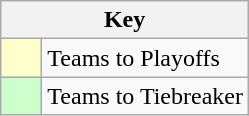<table class="wikitable" style="text-align: center;">
<tr>
<th colspan=2>Key</th>
</tr>
<tr>
<td style="background:#ffffcc; width:20px;"></td>
<td align=left>Teams to Playoffs</td>
</tr>
<tr>
<td style="background:#ccffcc; width:20px;"></td>
<td align=left>Teams to Tiebreaker</td>
</tr>
</table>
